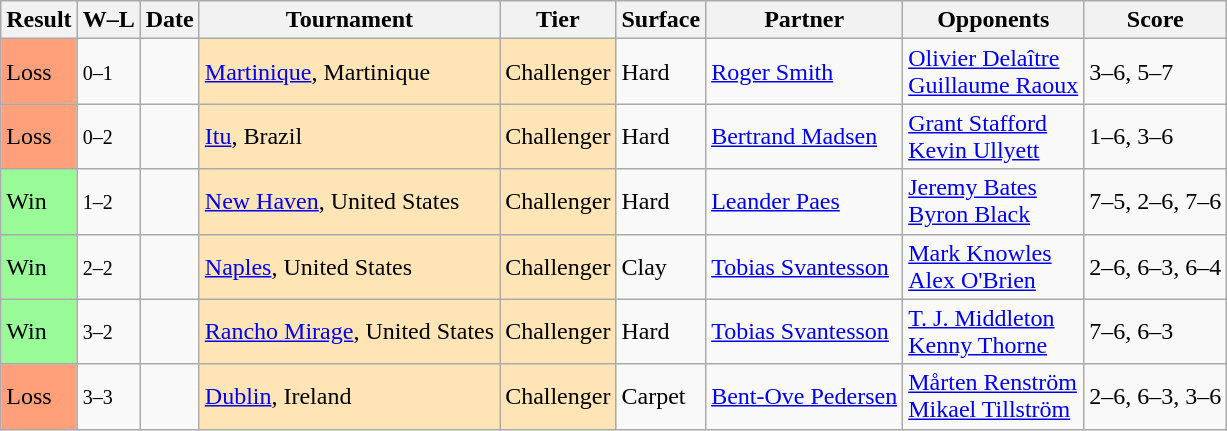<table class="sortable wikitable">
<tr>
<th>Result</th>
<th class="unsortable">W–L</th>
<th>Date</th>
<th>Tournament</th>
<th>Tier</th>
<th>Surface</th>
<th>Partner</th>
<th>Opponents</th>
<th class="unsortable">Score</th>
</tr>
<tr>
<td style="background:#ffa07a;">Loss</td>
<td><small>0–1</small></td>
<td></td>
<td style="background:moccasin;"><a href='#'>Martinique</a>, Martinique</td>
<td style="background:moccasin;">Challenger</td>
<td>Hard</td>
<td> <a href='#'>Roger Smith</a></td>
<td> <a href='#'>Olivier Delaître</a> <br>  <a href='#'>Guillaume Raoux</a></td>
<td>3–6, 5–7</td>
</tr>
<tr>
<td style="background:#ffa07a;">Loss</td>
<td><small>0–2</small></td>
<td></td>
<td style="background:moccasin;"><a href='#'>Itu</a>, Brazil</td>
<td style="background:moccasin;">Challenger</td>
<td>Hard</td>
<td> <a href='#'>Bertrand Madsen</a></td>
<td> <a href='#'>Grant Stafford</a> <br>  <a href='#'>Kevin Ullyett</a></td>
<td>1–6, 3–6</td>
</tr>
<tr>
<td style="background:#98fb98;">Win</td>
<td><small>1–2</small></td>
<td></td>
<td style="background:moccasin;"><a href='#'>New Haven</a>, United States</td>
<td style="background:moccasin;">Challenger</td>
<td>Hard</td>
<td> <a href='#'>Leander Paes</a></td>
<td> <a href='#'>Jeremy Bates</a> <br>  <a href='#'>Byron Black</a></td>
<td>7–5, 2–6, 7–6</td>
</tr>
<tr>
<td style="background:#98fb98;">Win</td>
<td><small>2–2</small></td>
<td></td>
<td style="background:moccasin;"><a href='#'>Naples</a>, United States</td>
<td style="background:moccasin;">Challenger</td>
<td>Clay</td>
<td> <a href='#'>Tobias Svantesson</a></td>
<td> <a href='#'>Mark Knowles</a> <br>  <a href='#'>Alex O'Brien</a></td>
<td>2–6, 6–3, 6–4</td>
</tr>
<tr>
<td style="background:#98fb98;">Win</td>
<td><small>3–2</small></td>
<td></td>
<td style="background:moccasin;"><a href='#'>Rancho Mirage</a>, United States</td>
<td style="background:moccasin;">Challenger</td>
<td>Hard</td>
<td> <a href='#'>Tobias Svantesson</a></td>
<td> <a href='#'>T. J. Middleton</a> <br>  <a href='#'>Kenny Thorne</a></td>
<td>7–6, 6–3</td>
</tr>
<tr>
<td style="background:#ffa07a;">Loss</td>
<td><small>3–3</small></td>
<td></td>
<td style="background:moccasin;"><a href='#'>Dublin</a>, Ireland</td>
<td style="background:moccasin;">Challenger</td>
<td>Carpet</td>
<td> <a href='#'>Bent-Ove Pedersen</a></td>
<td> <a href='#'>Mårten Renström</a> <br>  <a href='#'>Mikael Tillström</a></td>
<td>2–6, 6–3, 3–6</td>
</tr>
</table>
